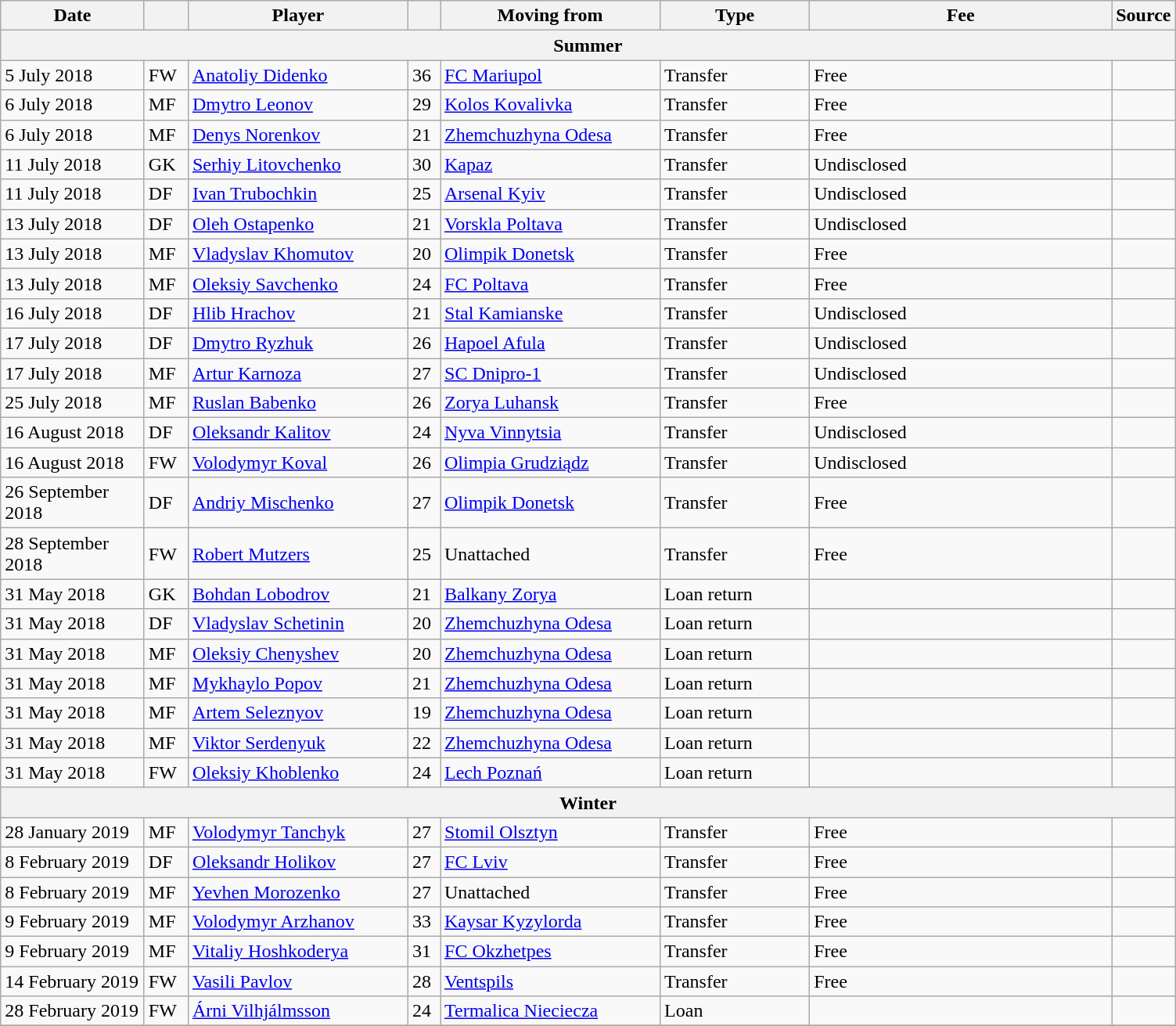<table class="wikitable sortable">
<tr>
<th style="width:115px;">Date</th>
<th style="width:30px;"></th>
<th style="width:180px;">Player</th>
<th style="width:20px;"></th>
<th style="width:180px;">Moving from</th>
<th style="width:120px;" class="unsortable">Type</th>
<th style="width:250px;" class="unsortable">Fee</th>
<th style="width:20px;">Source</th>
</tr>
<tr>
<th colspan=8>Summer</th>
</tr>
<tr>
<td>5 July 2018</td>
<td>FW</td>
<td> <a href='#'>Anatoliy Didenko</a></td>
<td>36</td>
<td> <a href='#'>FC Mariupol</a></td>
<td>Transfer</td>
<td>Free</td>
<td></td>
</tr>
<tr>
<td>6 July 2018</td>
<td>MF</td>
<td> <a href='#'>Dmytro Leonov</a></td>
<td>29</td>
<td> <a href='#'>Kolos Kovalivka</a></td>
<td>Transfer</td>
<td>Free</td>
<td></td>
</tr>
<tr>
<td>6 July 2018</td>
<td>MF</td>
<td> <a href='#'>Denys Norenkov</a></td>
<td>21</td>
<td> <a href='#'>Zhemchuzhyna Odesa</a></td>
<td>Transfer</td>
<td>Free</td>
<td></td>
</tr>
<tr>
<td>11 July 2018</td>
<td>GK</td>
<td> <a href='#'>Serhiy Litovchenko</a></td>
<td>30</td>
<td> <a href='#'>Kapaz</a></td>
<td>Transfer</td>
<td>Undisclosed</td>
<td></td>
</tr>
<tr>
<td>11 July 2018</td>
<td>DF</td>
<td> <a href='#'>Ivan Trubochkin</a></td>
<td>25</td>
<td> <a href='#'>Arsenal Kyiv</a></td>
<td>Transfer</td>
<td>Undisclosed</td>
<td></td>
</tr>
<tr>
<td>13 July 2018</td>
<td>DF</td>
<td> <a href='#'>Oleh Ostapenko</a></td>
<td>21</td>
<td> <a href='#'>Vorskla Poltava</a></td>
<td>Transfer</td>
<td>Undisclosed</td>
<td></td>
</tr>
<tr>
<td>13 July 2018</td>
<td>MF</td>
<td> <a href='#'>Vladyslav Khomutov</a></td>
<td>20</td>
<td> <a href='#'>Olimpik Donetsk</a></td>
<td>Transfer</td>
<td>Free</td>
<td></td>
</tr>
<tr>
<td>13 July 2018</td>
<td>MF</td>
<td> <a href='#'>Oleksiy Savchenko</a></td>
<td>24</td>
<td> <a href='#'>FC Poltava</a></td>
<td>Transfer</td>
<td>Free</td>
<td></td>
</tr>
<tr>
<td>16 July 2018</td>
<td>DF</td>
<td> <a href='#'>Hlib Hrachov</a></td>
<td>21</td>
<td> <a href='#'>Stal Kamianske</a></td>
<td>Transfer</td>
<td>Undisclosed</td>
<td></td>
</tr>
<tr>
<td>17 July 2018</td>
<td>DF</td>
<td> <a href='#'>Dmytro Ryzhuk</a></td>
<td>26</td>
<td> <a href='#'>Hapoel Afula</a></td>
<td>Transfer</td>
<td>Undisclosed</td>
<td></td>
</tr>
<tr>
<td>17 July 2018</td>
<td>MF</td>
<td> <a href='#'>Artur Karnoza</a></td>
<td>27</td>
<td> <a href='#'>SC Dnipro-1</a></td>
<td>Transfer</td>
<td>Undisclosed</td>
<td></td>
</tr>
<tr>
<td>25 July 2018</td>
<td>MF</td>
<td> <a href='#'>Ruslan Babenko</a></td>
<td>26</td>
<td> <a href='#'>Zorya Luhansk</a></td>
<td>Transfer</td>
<td>Free</td>
<td></td>
</tr>
<tr>
<td>16 August 2018</td>
<td>DF</td>
<td> <a href='#'>Oleksandr Kalitov</a></td>
<td>24</td>
<td> <a href='#'>Nyva Vinnytsia</a></td>
<td>Transfer</td>
<td>Undisclosed</td>
<td></td>
</tr>
<tr>
<td>16 August 2018</td>
<td>FW</td>
<td> <a href='#'>Volodymyr Koval</a></td>
<td>26</td>
<td> <a href='#'>Olimpia Grudziądz</a></td>
<td>Transfer</td>
<td>Undisclosed</td>
<td></td>
</tr>
<tr>
<td>26 September 2018</td>
<td>DF</td>
<td> <a href='#'>Andriy Mischenko</a></td>
<td>27</td>
<td> <a href='#'>Olimpik Donetsk</a></td>
<td>Transfer</td>
<td>Free</td>
<td></td>
</tr>
<tr>
<td>28 September 2018</td>
<td>FW</td>
<td> <a href='#'>Robert Mutzers</a></td>
<td>25</td>
<td>Unattached</td>
<td>Transfer</td>
<td>Free</td>
<td></td>
</tr>
<tr>
<td>31 May 2018</td>
<td>GK</td>
<td> <a href='#'>Bohdan Lobodrov</a></td>
<td>21</td>
<td> <a href='#'>Balkany Zorya</a></td>
<td>Loan return</td>
<td></td>
<td></td>
</tr>
<tr>
<td>31 May 2018</td>
<td>DF</td>
<td> <a href='#'>Vladyslav Schetinin</a></td>
<td>20</td>
<td> <a href='#'>Zhemchuzhyna Odesa</a></td>
<td>Loan return</td>
<td></td>
<td></td>
</tr>
<tr>
<td>31 May 2018</td>
<td>MF</td>
<td> <a href='#'>Oleksiy Chenyshev</a></td>
<td>20</td>
<td> <a href='#'>Zhemchuzhyna Odesa</a></td>
<td>Loan return</td>
<td></td>
<td></td>
</tr>
<tr>
<td>31 May 2018</td>
<td>MF</td>
<td> <a href='#'>Mykhaylo Popov</a></td>
<td>21</td>
<td> <a href='#'>Zhemchuzhyna Odesa</a></td>
<td>Loan return</td>
<td></td>
<td></td>
</tr>
<tr>
<td>31 May 2018</td>
<td>MF</td>
<td> <a href='#'>Artem Seleznyov</a></td>
<td>19</td>
<td> <a href='#'>Zhemchuzhyna Odesa</a></td>
<td>Loan return</td>
<td></td>
<td></td>
</tr>
<tr>
<td>31 May 2018</td>
<td>MF</td>
<td> <a href='#'>Viktor Serdenyuk</a></td>
<td>22</td>
<td> <a href='#'>Zhemchuzhyna Odesa</a></td>
<td>Loan return</td>
<td></td>
<td></td>
</tr>
<tr>
<td>31 May 2018</td>
<td>FW</td>
<td> <a href='#'>Oleksiy Khoblenko</a></td>
<td>24</td>
<td> <a href='#'>Lech Poznań</a></td>
<td>Loan return</td>
<td></td>
<td></td>
</tr>
<tr>
<th colspan=8>Winter</th>
</tr>
<tr>
<td>28 January 2019</td>
<td>MF</td>
<td> <a href='#'>Volodymyr Tanchyk</a></td>
<td>27</td>
<td> <a href='#'>Stomil Olsztyn</a></td>
<td>Transfer</td>
<td>Free</td>
<td></td>
</tr>
<tr>
<td>8 February 2019</td>
<td>DF</td>
<td> <a href='#'>Oleksandr Holikov</a></td>
<td>27</td>
<td> <a href='#'>FC Lviv</a></td>
<td>Transfer</td>
<td>Free</td>
<td></td>
</tr>
<tr>
<td>8 February 2019</td>
<td>MF</td>
<td> <a href='#'>Yevhen Morozenko</a></td>
<td>27</td>
<td>Unattached</td>
<td>Transfer</td>
<td>Free</td>
<td></td>
</tr>
<tr>
<td>9 February 2019</td>
<td>MF</td>
<td> <a href='#'>Volodymyr Arzhanov</a></td>
<td>33</td>
<td> <a href='#'>Kaysar Kyzylorda</a></td>
<td>Transfer</td>
<td>Free</td>
<td></td>
</tr>
<tr>
<td>9 February 2019</td>
<td>MF</td>
<td> <a href='#'>Vitaliy Hoshkoderya</a></td>
<td>31</td>
<td> <a href='#'>FC Okzhetpes</a></td>
<td>Transfer</td>
<td>Free</td>
<td></td>
</tr>
<tr>
<td>14 February 2019</td>
<td>FW</td>
<td> <a href='#'>Vasili Pavlov</a></td>
<td>28</td>
<td> <a href='#'>Ventspils</a></td>
<td>Transfer</td>
<td>Free</td>
<td></td>
</tr>
<tr>
<td>28 February 2019</td>
<td>FW</td>
<td> <a href='#'>Árni Vilhjálmsson</a></td>
<td>24</td>
<td> <a href='#'>Termalica Nieciecza</a></td>
<td>Loan</td>
<td></td>
<td></td>
</tr>
<tr>
</tr>
</table>
